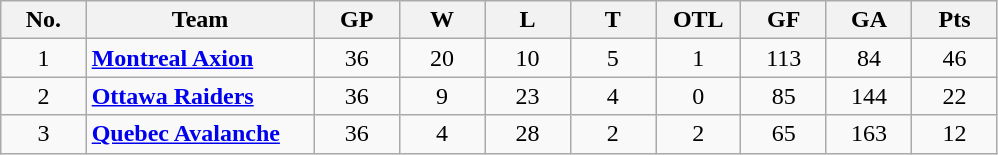<table class="wikitable sortable">
<tr>
<th bgcolor="#DDDDFF" width="7.5%" title="Division rank">No.</th>
<th bgcolor="#DDDDFF" width="20%">Team</th>
<th bgcolor="#DDDDFF" width="7.5%" title="Games played" class="unsortable">GP</th>
<th bgcolor="#DDDDFF" width="7.5%" title="Wins">W</th>
<th bgcolor="#DDDDFF" width="7.5%" title="Losses">L</th>
<th bgcolor="#DDDDFF" width="7.5%" title="Ties">T</th>
<th bgcolor="#DDDDFF" width="7.5%" title="Ties">OTL</th>
<th bgcolor="#DDDDFF" width="7.5%" title="Goals for">GF</th>
<th bgcolor="#DDDDFF" width="7.5%" title="Goals against">GA</th>
<th bgcolor="#DDDDFF" width="7.5%" title="Points">Pts</th>
</tr>
<tr align=center>
<td>1</td>
<td align=left><strong><a href='#'>Montreal Axion</a></strong></td>
<td>36</td>
<td>20</td>
<td>10</td>
<td>5</td>
<td>1</td>
<td>113</td>
<td>84</td>
<td>46</td>
</tr>
<tr align=center>
<td>2</td>
<td align=left><strong><a href='#'>Ottawa Raiders</a> </strong></td>
<td>36</td>
<td>9</td>
<td>23</td>
<td>4</td>
<td>0</td>
<td>85</td>
<td>144</td>
<td>22</td>
</tr>
<tr align=center>
<td>3</td>
<td align=left><strong> <a href='#'>Quebec Avalanche</a></strong></td>
<td>36</td>
<td>4</td>
<td>28</td>
<td>2</td>
<td>2</td>
<td>65</td>
<td>163</td>
<td>12</td>
</tr>
</table>
